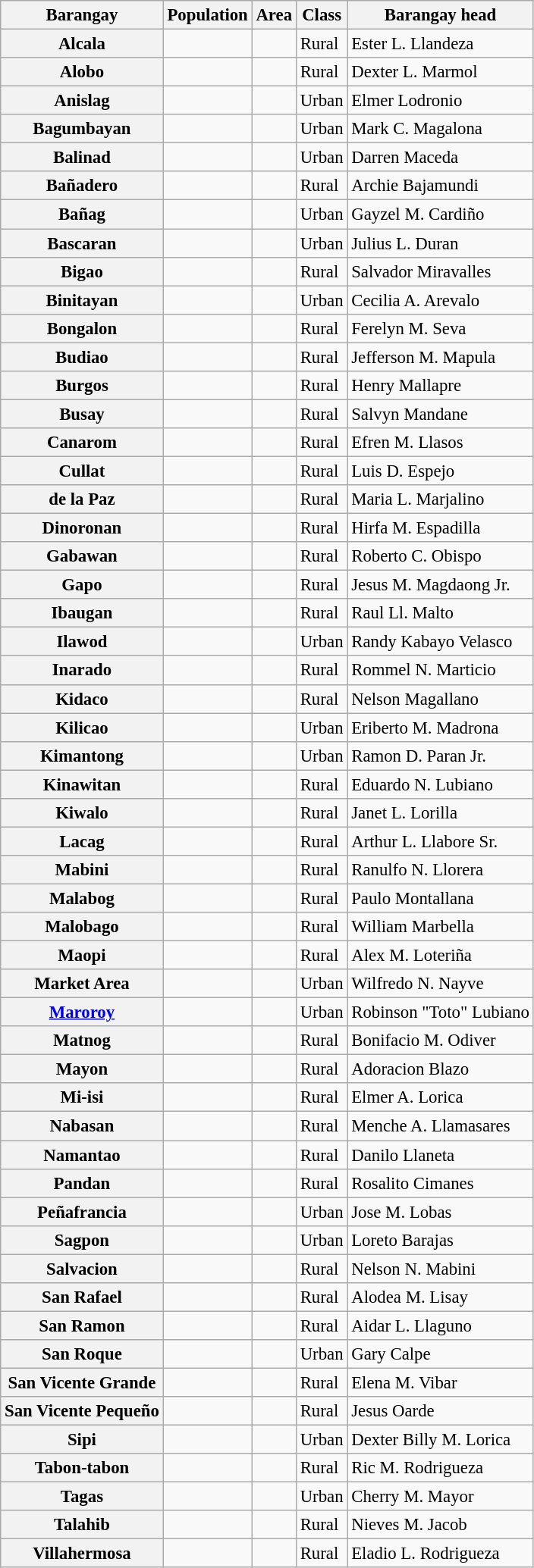<table class="wikitable sortable plainrowheaders" style="font-size:95%;">
<tr>
<th scope="col">Barangay</th>
<th scope="col">Population </th>
<th scope="col">Area </th>
<th scope="col">Class</th>
<th scope="col">Barangay head</th>
</tr>
<tr>
<th scope="row">Alcala</th>
<td style="text-align:right;"></td>
<td style="text-align:right;"></td>
<td>Rural</td>
<td>Ester L. Llandeza</td>
</tr>
<tr>
<th scope="row">Alobo</th>
<td style="text-align:right;"></td>
<td style="text-align:right;"></td>
<td>Rural</td>
<td>Dexter L. Marmol</td>
</tr>
<tr>
<th scope="row">Anislag</th>
<td style="text-align:right;"></td>
<td style="text-align:right;"></td>
<td>Urban</td>
<td>Elmer Lodronio</td>
</tr>
<tr>
<th scope="row">Bagumbayan</th>
<td style="text-align:right;"></td>
<td style="text-align:right;"></td>
<td>Urban</td>
<td>Mark C. Magalona</td>
</tr>
<tr>
<th scope="row">Balinad</th>
<td style="text-align:right;"></td>
<td style="text-align:right;"></td>
<td>Urban</td>
<td>Darren Maceda</td>
</tr>
<tr>
<th scope="row">Bañadero</th>
<td style="text-align:right;"></td>
<td style="text-align:right;"></td>
<td>Rural</td>
<td>Archie Bajamundi</td>
</tr>
<tr>
<th scope="row">Bañag</th>
<td style="text-align:right;"></td>
<td style="text-align:right;"></td>
<td>Urban</td>
<td>Gayzel M. Cardiño</td>
</tr>
<tr>
<th scope="row">Bascaran</th>
<td style="text-align:right;"></td>
<td style="text-align:right;"></td>
<td>Urban</td>
<td>Julius L. Duran</td>
</tr>
<tr>
<th scope="row">Bigao</th>
<td style="text-align:right;"></td>
<td style="text-align:right;"></td>
<td>Rural</td>
<td>Salvador Miravalles</td>
</tr>
<tr>
<th scope="row">Binitayan</th>
<td style="text-align:right;"></td>
<td style="text-align:right;"></td>
<td>Urban</td>
<td>Cecilia A. Arevalo</td>
</tr>
<tr>
<th scope="row">Bongalon</th>
<td style="text-align:right;"></td>
<td style="text-align:right;"></td>
<td>Rural</td>
<td>Ferelyn M. Seva</td>
</tr>
<tr>
<th scope="row">Budiao</th>
<td style="text-align:right;"></td>
<td style="text-align:right;"></td>
<td>Rural</td>
<td>Jefferson M. Mapula</td>
</tr>
<tr>
<th scope="row">Burgos</th>
<td style="text-align:right;"></td>
<td style="text-align:right;"></td>
<td>Rural</td>
<td>Henry Mallapre</td>
</tr>
<tr>
<th scope="row">Busay</th>
<td style="text-align:right;"></td>
<td style="text-align:right;"></td>
<td>Rural</td>
<td>Salvyn Mandane</td>
</tr>
<tr>
<th scope="row">Canarom</th>
<td style="text-align:right;"></td>
<td style="text-align:right;"></td>
<td>Rural</td>
<td>Efren M. Llasos</td>
</tr>
<tr>
<th scope="row">Cullat</th>
<td style="text-align:right;"></td>
<td style="text-align:right;"></td>
<td>Rural</td>
<td>Luis D. Espejo</td>
</tr>
<tr>
<th scope="row">de la Paz</th>
<td style="text-align:right;"></td>
<td style="text-align:right;"></td>
<td>Rural</td>
<td>Maria L. Marjalino</td>
</tr>
<tr>
<th scope="row">Dinoronan</th>
<td style="text-align:right;"></td>
<td style="text-align:right;"></td>
<td>Rural</td>
<td>Hirfa M. Espadilla</td>
</tr>
<tr>
<th scope="row">Gabawan</th>
<td style="text-align:right;"></td>
<td style="text-align:right;"></td>
<td>Rural</td>
<td>Roberto C. Obispo</td>
</tr>
<tr>
<th scope="row">Gapo</th>
<td style="text-align:right;"></td>
<td style="text-align:right;"></td>
<td>Rural</td>
<td>Jesus M. Magdaong Jr.</td>
</tr>
<tr>
<th scope="row">Ibaugan</th>
<td style="text-align:right;"></td>
<td style="text-align:right;"></td>
<td>Rural</td>
<td>Raul Ll. Malto</td>
</tr>
<tr>
<th scope="row">Ilawod</th>
<td style="text-align:right;"></td>
<td style="text-align:right;"></td>
<td>Urban</td>
<td>Randy Kabayo Velasco</td>
</tr>
<tr>
<th scope="row">Inarado</th>
<td style="text-align:right;"></td>
<td style="text-align:right;"></td>
<td>Rural</td>
<td>Rommel N. Marticio</td>
</tr>
<tr>
<th scope="row">Kidaco</th>
<td style="text-align:right;"></td>
<td style="text-align:right;"></td>
<td>Rural</td>
<td>Nelson Magallano</td>
</tr>
<tr>
<th scope="row">Kilicao</th>
<td style="text-align:right;"></td>
<td style="text-align:right;"></td>
<td>Urban</td>
<td>Eriberto M. Madrona</td>
</tr>
<tr>
<th scope="row">Kimantong</th>
<td style="text-align:right;"></td>
<td style="text-align:right;"></td>
<td>Urban</td>
<td>Ramon D. Paran Jr.</td>
</tr>
<tr>
<th scope="row">Kinawitan</th>
<td style="text-align:right;"></td>
<td style="text-align:right;"></td>
<td>Rural</td>
<td>Eduardo N. Lubiano</td>
</tr>
<tr>
<th scope="row">Kiwalo</th>
<td style="text-align:right;"></td>
<td style="text-align:right;"></td>
<td>Rural</td>
<td>Janet L. Lorilla</td>
</tr>
<tr>
<th scope="row">Lacag</th>
<td style="text-align:right;"></td>
<td style="text-align:right;"></td>
<td>Rural</td>
<td>Arthur L. Llabore Sr.</td>
</tr>
<tr>
<th scope="row">Mabini</th>
<td style="text-align:right;"></td>
<td style="text-align:right;"></td>
<td>Rural</td>
<td>Ranulfo N. Llorera</td>
</tr>
<tr>
<th scope="row">Malabog</th>
<td style="text-align:right;"></td>
<td style="text-align:right;"></td>
<td>Rural</td>
<td>Paulo Montallana</td>
</tr>
<tr>
<th scope="row">Malobago</th>
<td style="text-align:right;"></td>
<td style="text-align:right;"></td>
<td>Rural</td>
<td>William Marbella</td>
</tr>
<tr>
<th scope="row">Maopi</th>
<td style="text-align:right;"></td>
<td style="text-align:right;"></td>
<td>Rural</td>
<td>Alex M. Loteriña</td>
</tr>
<tr>
<th scope="row">Market Area</th>
<td style="text-align:right;"></td>
<td style="text-align:right;"></td>
<td>Urban</td>
<td>Wilfredo N. Nayve</td>
</tr>
<tr>
<th scope="row"><a href='#'>Maroroy</a></th>
<td style="text-align:right;"></td>
<td style="text-align:right;"></td>
<td>Urban</td>
<td>Robinson "Toto" Lubiano</td>
</tr>
<tr>
<th scope="row">Matnog</th>
<td style="text-align:right;"></td>
<td style="text-align:right;"></td>
<td>Rural</td>
<td>Bonifacio M. Odiver</td>
</tr>
<tr>
<th scope="row">Mayon</th>
<td style="text-align:right;"></td>
<td style="text-align:right;"></td>
<td>Rural</td>
<td>Adoracion Blazo</td>
</tr>
<tr>
<th scope="row">Mi-isi</th>
<td style="text-align:right;"></td>
<td style="text-align:right;"></td>
<td>Rural</td>
<td>Elmer A. Lorica</td>
</tr>
<tr>
<th scope="row">Nabasan</th>
<td style="text-align:right;"></td>
<td style="text-align:right;"></td>
<td>Rural</td>
<td>Menche A. Llamasares</td>
</tr>
<tr>
<th scope="row">Namantao</th>
<td style="text-align:right;"></td>
<td style="text-align:right;"></td>
<td>Rural</td>
<td>Danilo Llaneta</td>
</tr>
<tr>
<th scope="row">Pandan</th>
<td style="text-align:right;"></td>
<td style="text-align:right;"></td>
<td>Rural</td>
<td>Rosalito Cimanes</td>
</tr>
<tr>
<th scope="row">Peñafrancia</th>
<td style="text-align:right;"></td>
<td style="text-align:right;"></td>
<td>Urban</td>
<td>Jose M. Lobas</td>
</tr>
<tr>
<th scope="row">Sagpon</th>
<td style="text-align:right;"></td>
<td style="text-align:right;"></td>
<td>Urban</td>
<td>Loreto Barajas</td>
</tr>
<tr>
<th scope="row">Salvacion</th>
<td style="text-align:right;"></td>
<td style="text-align:right;"></td>
<td>Rural</td>
<td>Nelson N. Mabini</td>
</tr>
<tr>
<th scope="row">San Rafael</th>
<td style="text-align:right;"></td>
<td style="text-align:right;"></td>
<td>Rural</td>
<td>Alodea M. Lisay</td>
</tr>
<tr>
<th scope="row">San Ramon</th>
<td style="text-align:right;"></td>
<td style="text-align:right;"></td>
<td>Rural</td>
<td>Aidar L. Llaguno</td>
</tr>
<tr>
<th scope="row">San Roque</th>
<td style="text-align:right;"></td>
<td style="text-align:right;"></td>
<td>Urban</td>
<td>Gary Calpe</td>
</tr>
<tr>
<th scope="row">San Vicente Grande</th>
<td style="text-align:right;"></td>
<td style="text-align:right;"></td>
<td>Rural</td>
<td>Elena M. Vibar</td>
</tr>
<tr>
<th scope="row">San Vicente Pequeño</th>
<td style="text-align:right;"></td>
<td style="text-align:right;"></td>
<td>Rural</td>
<td>Jesus Oarde</td>
</tr>
<tr>
<th scope="row">Sipi</th>
<td style="text-align:right;"></td>
<td style="text-align:right;"></td>
<td>Urban</td>
<td>Dexter Billy M. Lorica</td>
</tr>
<tr>
<th scope="row">Tabon-tabon</th>
<td style="text-align:right;"></td>
<td style="text-align:right;"></td>
<td>Rural</td>
<td>Ric M. Rodrigueza</td>
</tr>
<tr>
<th scope="row">Tagas</th>
<td style="text-align:right;"></td>
<td style="text-align:right;"></td>
<td>Urban</td>
<td>Cherry M. Mayor</td>
</tr>
<tr>
<th scope="row">Talahib</th>
<td style="text-align:right;"></td>
<td style="text-align:right;"></td>
<td>Rural</td>
<td>Nieves M. Jacob</td>
</tr>
<tr>
<th scope="row">Villahermosa</th>
<td style="text-align:right;"></td>
<td style="text-align:right;"></td>
<td>Rural</td>
<td>Eladio L. Rodrigueza</td>
</tr>
</table>
